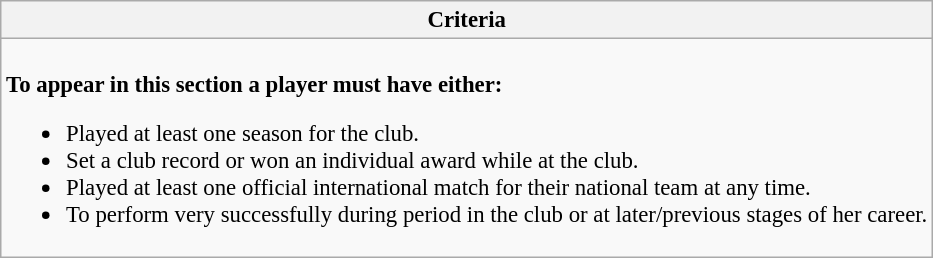<table class="wikitable collapsible collapsed" style="font-size:95%;">
<tr>
<th>Criteria</th>
</tr>
<tr>
<td><br><strong>To appear in this section a player must have either:</strong><ul><li>Played at least one season for the club.</li><li>Set a club record or won an individual award while at the club.</li><li>Played at least one official international match for their national team at any time.</li><li>To perform very successfully during period in the club or at later/previous stages of her career.</li></ul></td>
</tr>
</table>
